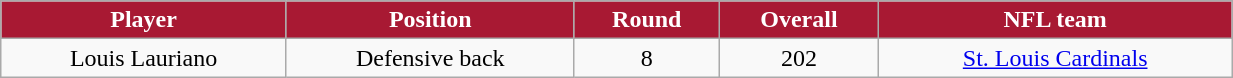<table class="wikitable" width="65%">
<tr align="center" style="background:#A81933;color:#FFFFFF;">
<td><strong>Player</strong></td>
<td><strong>Position</strong></td>
<td><strong>Round</strong></td>
<td><strong>Overall</strong></td>
<td><strong>NFL team</strong></td>
</tr>
<tr align="center" bgcolor="">
<td>Louis Lauriano</td>
<td>Defensive back</td>
<td>8</td>
<td>202</td>
<td><a href='#'>St. Louis Cardinals</a></td>
</tr>
</table>
